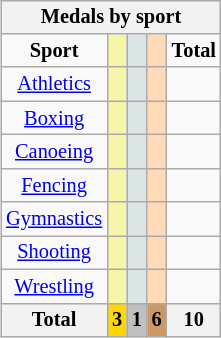<table class="wikitable" style="font-size:85%; float: right;">
<tr style="background:#efefef;">
<th colspan=5><strong>Medals by sport</strong></th>
</tr>
<tr align=center>
<td><strong>Sport</strong></td>
<td bgcolor=#f7f6a8></td>
<td bgcolor=#dce5e5></td>
<td bgcolor=#ffdab9></td>
<td><strong>Total</strong></td>
</tr>
<tr align=center>
<td><a href='#'>Athletics</a></td>
<td style="background:#F7F6A8;"></td>
<td style="background:#DCE5E5;"></td>
<td style="background:#FFDAB9;"></td>
<td></td>
</tr>
<tr align=center>
<td><a href='#'>Boxing</a></td>
<td style="background:#F7F6A8;"></td>
<td style="background:#DCE5E5;"></td>
<td style="background:#FFDAB9;"></td>
<td></td>
</tr>
<tr align=center>
<td><a href='#'>Canoeing</a></td>
<td style="background:#F7F6A8;"></td>
<td style="background:#DCE5E5;"></td>
<td style="background:#FFDAB9;"></td>
<td></td>
</tr>
<tr align=center>
<td><a href='#'>Fencing</a></td>
<td style="background:#F7F6A8;"></td>
<td style="background:#DCE5E5;"></td>
<td style="background:#FFDAB9;"></td>
<td></td>
</tr>
<tr align=center>
<td><a href='#'>Gymnastics</a></td>
<td style="background:#F7F6A8;"></td>
<td style="background:#DCE5E5;"></td>
<td style="background:#FFDAB9;"></td>
<td></td>
</tr>
<tr align=center>
<td><a href='#'>Shooting</a></td>
<td style="background:#F7F6A8;"></td>
<td style="background:#DCE5E5;"></td>
<td style="background:#FFDAB9;"></td>
<td></td>
</tr>
<tr align=center>
<td><a href='#'>Wrestling</a></td>
<td style="background:#F7F6A8;"></td>
<td style="background:#DCE5E5;"></td>
<td style="background:#FFDAB9;"></td>
<td></td>
</tr>
<tr align=center>
<th><strong>Total</strong></th>
<th style="background:gold;"><strong>3</strong></th>
<th style="background:silver;"><strong>1</strong></th>
<th style="background:#c96;"><strong>6</strong></th>
<th><strong>10</strong></th>
</tr>
</table>
